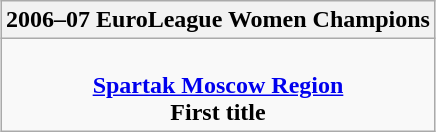<table class=wikitable style="text-align:center; margin:auto">
<tr>
<th>2006–07 EuroLeague Women Champions</th>
</tr>
<tr>
<td> <br> <strong><a href='#'>Spartak Moscow Region</a></strong> <br> <strong>First title</strong></td>
</tr>
</table>
